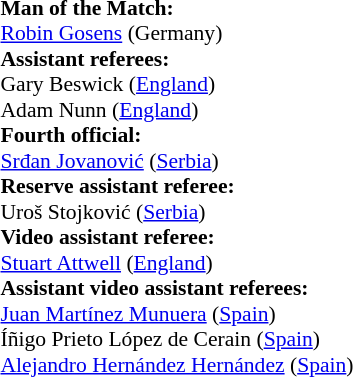<table style="width:100%; font-size:90%;">
<tr>
<td><br><strong>Man of the Match:</strong>
<br><a href='#'>Robin Gosens</a> (Germany)<br><strong>Assistant referees:</strong>
<br>Gary Beswick (<a href='#'>England</a>)
<br>Adam Nunn (<a href='#'>England</a>)
<br><strong>Fourth official:</strong>
<br><a href='#'>Srđan Jovanović</a> (<a href='#'>Serbia</a>)
<br><strong>Reserve assistant referee:</strong>
<br>Uroš Stojković (<a href='#'>Serbia</a>)
<br><strong>Video assistant referee:</strong>
<br><a href='#'>Stuart Attwell</a> (<a href='#'>England</a>)
<br><strong>Assistant video assistant referees:</strong>
<br><a href='#'>Juan Martínez Munuera</a> (<a href='#'>Spain</a>)
<br>Íñigo Prieto López de Cerain (<a href='#'>Spain</a>)
<br><a href='#'>Alejandro Hernández Hernández</a> (<a href='#'>Spain</a>)</td>
</tr>
</table>
